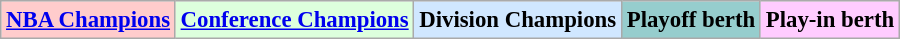<table class="wikitable" style="font-size:95%">
<tr>
<td align="center" bgcolor="#ffcccc"><strong><a href='#'>NBA Champions</a></strong></td>
<td align="center" bgcolor="#ddffdd"><strong><a href='#'>Conference Champions</a></strong></td>
<td align="center" bgcolor="#D0E7FF"><strong>Division Champions</strong></td>
<td align="center" bgcolor="#96CDCD"><strong>Playoff berth</strong></td>
<td align="center" bgcolor="#FFCCFF"><strong>Play-in berth</strong></td>
</tr>
</table>
